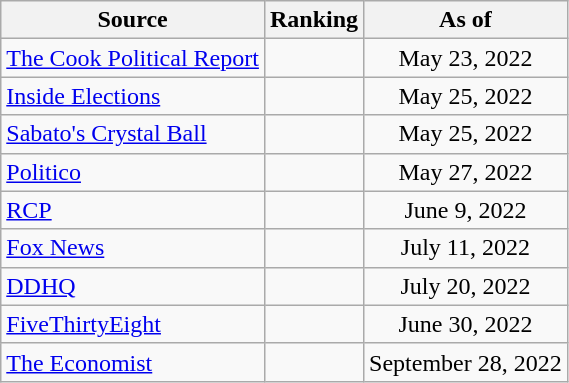<table class="wikitable" style="text-align:center">
<tr>
<th>Source</th>
<th>Ranking</th>
<th>As of</th>
</tr>
<tr>
<td align=left><a href='#'>The Cook Political Report</a></td>
<td></td>
<td>May 23, 2022</td>
</tr>
<tr>
<td align=left><a href='#'>Inside Elections</a></td>
<td></td>
<td>May 25, 2022</td>
</tr>
<tr>
<td align=left><a href='#'>Sabato's Crystal Ball</a></td>
<td></td>
<td>May 25, 2022</td>
</tr>
<tr>
<td align=left><a href='#'>Politico</a></td>
<td></td>
<td>May 27, 2022</td>
</tr>
<tr>
<td style="text-align:left;"><a href='#'>RCP</a></td>
<td></td>
<td>June 9, 2022</td>
</tr>
<tr>
<td align=left><a href='#'>Fox News</a></td>
<td></td>
<td>July 11, 2022</td>
</tr>
<tr>
<td align="left"><a href='#'>DDHQ</a></td>
<td></td>
<td>July 20, 2022</td>
</tr>
<tr>
<td align="left"><a href='#'>FiveThirtyEight</a></td>
<td></td>
<td>June 30, 2022</td>
</tr>
<tr>
<td align="left"><a href='#'>The Economist</a></td>
<td></td>
<td>September 28, 2022</td>
</tr>
</table>
